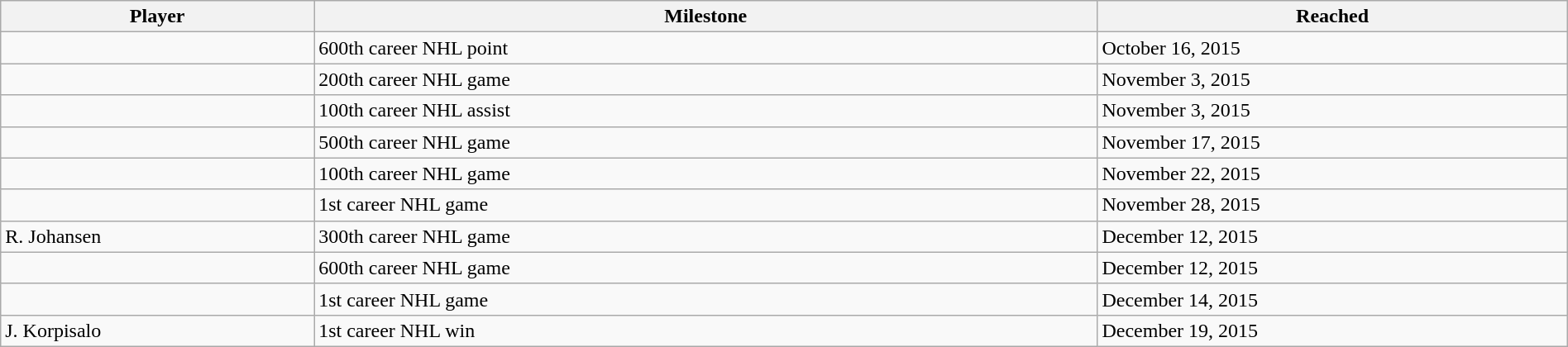<table class="wikitable sortable" style="width:100%;">
<tr align=center>
<th style="width:20%;">Player</th>
<th style="width:50%;">Milestone</th>
<th style="width:30%;" data-sort-type="date">Reached</th>
</tr>
<tr>
<td></td>
<td>600th career NHL point</td>
<td>October 16, 2015</td>
</tr>
<tr>
<td></td>
<td>200th career NHL game</td>
<td>November 3, 2015</td>
</tr>
<tr>
<td></td>
<td>100th career NHL assist</td>
<td>November 3, 2015</td>
</tr>
<tr>
<td></td>
<td>500th career NHL game</td>
<td>November 17, 2015</td>
</tr>
<tr>
<td></td>
<td>100th career NHL game</td>
<td>November 22, 2015</td>
</tr>
<tr>
<td></td>
<td>1st career NHL game</td>
<td>November 28, 2015</td>
</tr>
<tr>
<td>R. Johansen</td>
<td>300th career NHL game</td>
<td>December 12, 2015</td>
</tr>
<tr>
<td></td>
<td>600th career NHL game</td>
<td>December 12, 2015</td>
</tr>
<tr>
<td></td>
<td>1st career NHL game</td>
<td>December 14, 2015</td>
</tr>
<tr>
<td>J. Korpisalo</td>
<td>1st career NHL win</td>
<td>December 19, 2015</td>
</tr>
</table>
